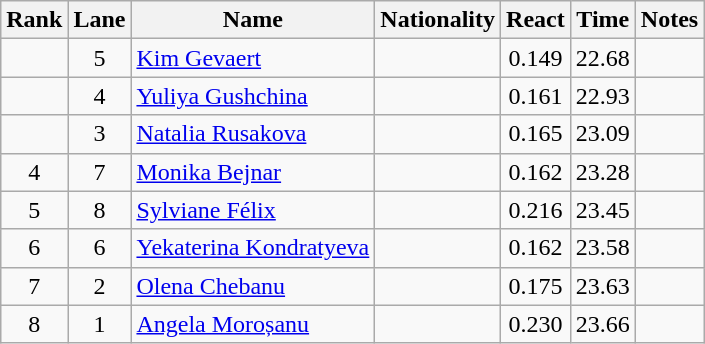<table class="wikitable sortable" style="text-align:center">
<tr>
<th>Rank</th>
<th>Lane</th>
<th>Name</th>
<th>Nationality</th>
<th>React</th>
<th>Time</th>
<th>Notes</th>
</tr>
<tr>
<td></td>
<td>5</td>
<td align="left"><a href='#'>Kim Gevaert</a></td>
<td align=left></td>
<td>0.149</td>
<td>22.68</td>
<td></td>
</tr>
<tr>
<td></td>
<td>4</td>
<td align="left"><a href='#'>Yuliya Gushchina</a></td>
<td align=left></td>
<td>0.161</td>
<td>22.93</td>
<td></td>
</tr>
<tr>
<td></td>
<td>3</td>
<td align="left"><a href='#'>Natalia Rusakova</a></td>
<td align=left></td>
<td>0.165</td>
<td>23.09</td>
<td></td>
</tr>
<tr>
<td>4</td>
<td>7</td>
<td align="left"><a href='#'>Monika Bejnar</a></td>
<td align=left></td>
<td>0.162</td>
<td>23.28</td>
<td></td>
</tr>
<tr>
<td>5</td>
<td>8</td>
<td align="left"><a href='#'>Sylviane Félix</a></td>
<td align=left></td>
<td>0.216</td>
<td>23.45</td>
<td></td>
</tr>
<tr>
<td>6</td>
<td>6</td>
<td align="left"><a href='#'>Yekaterina Kondratyeva</a></td>
<td align=left></td>
<td>0.162</td>
<td>23.58</td>
<td></td>
</tr>
<tr>
<td>7</td>
<td>2</td>
<td align="left"><a href='#'>Olena Chebanu</a></td>
<td align=left></td>
<td>0.175</td>
<td>23.63</td>
<td></td>
</tr>
<tr>
<td>8</td>
<td>1</td>
<td align="left"><a href='#'>Angela Moroșanu</a></td>
<td align=left></td>
<td>0.230</td>
<td>23.66</td>
<td></td>
</tr>
</table>
